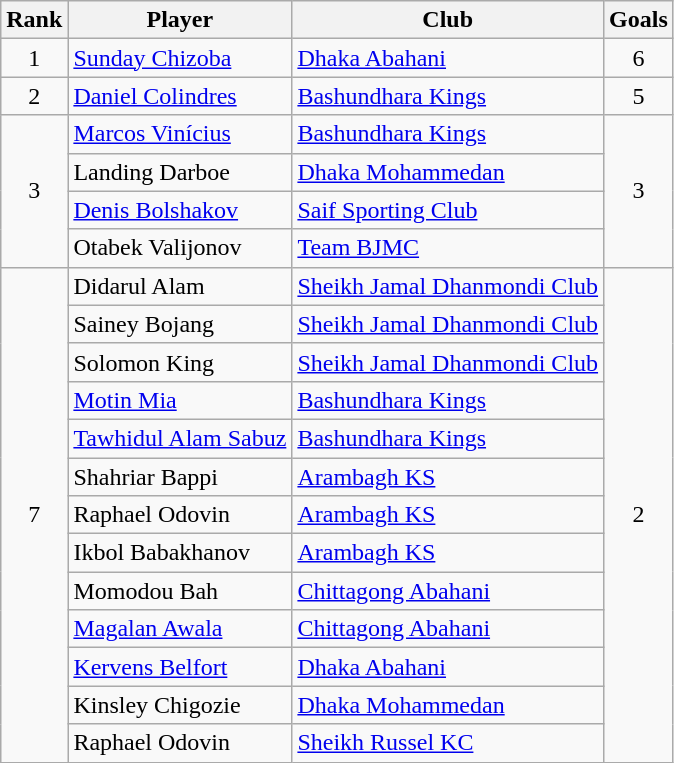<table class="wikitable" style="text-align:center">
<tr>
<th>Rank</th>
<th>Player</th>
<th>Club</th>
<th>Goals</th>
</tr>
<tr>
<td>1</td>
<td align=left> <a href='#'>Sunday Chizoba</a></td>
<td align=left><a href='#'>Dhaka Abahani</a></td>
<td>6</td>
</tr>
<tr>
<td>2</td>
<td align=left> <a href='#'>Daniel Colindres</a></td>
<td align=left><a href='#'>Bashundhara Kings</a></td>
<td>5</td>
</tr>
<tr>
<td rowspan=4>3</td>
<td align=left> <a href='#'>Marcos Vinícius</a></td>
<td align=left><a href='#'>Bashundhara Kings</a></td>
<td rowspan=4>3</td>
</tr>
<tr>
<td align=left> Landing Darboe</td>
<td align=left><a href='#'>Dhaka Mohammedan</a></td>
</tr>
<tr>
<td align=left> <a href='#'>Denis Bolshakov</a></td>
<td align=left><a href='#'>Saif Sporting Club</a></td>
</tr>
<tr>
<td align=left> Otabek Valijonov</td>
<td align=left><a href='#'>Team BJMC</a></td>
</tr>
<tr>
<td rowspan=13>7</td>
<td align=left> Didarul Alam</td>
<td align=left><a href='#'>Sheikh Jamal Dhanmondi Club</a></td>
<td rowspan=13>2</td>
</tr>
<tr>
<td align=left> Sainey Bojang</td>
<td align=left><a href='#'>Sheikh Jamal Dhanmondi Club</a></td>
</tr>
<tr>
<td align=left> Solomon King</td>
<td align=left><a href='#'>Sheikh Jamal Dhanmondi Club</a></td>
</tr>
<tr>
<td align=left> <a href='#'>Motin Mia</a></td>
<td align=left><a href='#'>Bashundhara Kings</a></td>
</tr>
<tr>
<td align=left> <a href='#'>Tawhidul Alam Sabuz</a></td>
<td align=left><a href='#'>Bashundhara Kings</a></td>
</tr>
<tr>
<td align=left> Shahriar Bappi</td>
<td align=left><a href='#'>Arambagh KS</a></td>
</tr>
<tr>
<td align=left> Raphael Odovin</td>
<td align=left><a href='#'>Arambagh KS</a></td>
</tr>
<tr>
<td align=left> Ikbol Babakhanov</td>
<td align=left><a href='#'>Arambagh KS</a></td>
</tr>
<tr>
<td align=left> Momodou Bah</td>
<td align=left><a href='#'>Chittagong Abahani</a></td>
</tr>
<tr>
<td align=left> <a href='#'>Magalan Awala</a></td>
<td align=left><a href='#'>Chittagong Abahani</a></td>
</tr>
<tr>
<td align=left> <a href='#'>Kervens Belfort</a></td>
<td align=left><a href='#'>Dhaka Abahani</a></td>
</tr>
<tr>
<td align=left> Kinsley Chigozie</td>
<td align=left><a href='#'>Dhaka Mohammedan</a></td>
</tr>
<tr>
<td align=left> Raphael Odovin</td>
<td align=left><a href='#'>Sheikh Russel KC</a></td>
</tr>
</table>
